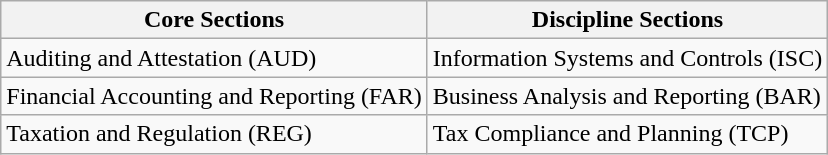<table class="wikitable">
<tr>
<th>Core Sections</th>
<th>Discipline Sections</th>
</tr>
<tr>
<td>Auditing and Attestation (AUD)</td>
<td>Information Systems and Controls (ISC)</td>
</tr>
<tr>
<td>Financial Accounting and Reporting (FAR)</td>
<td>Business Analysis and Reporting (BAR)</td>
</tr>
<tr>
<td>Taxation and Regulation (REG)</td>
<td>Tax Compliance and Planning (TCP)</td>
</tr>
</table>
